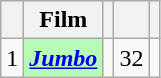<table class="wikitable sortable plainrowheaders" style="text-align:center;">
<tr>
<th></th>
<th>Film</th>
<th></th>
<th></th>
<th class="unsortable"></th>
</tr>
<tr>
<td>1</td>
<th scope="row" style="background:#b6fcb6;"><em><a href='#'>Jumbo</a></em></th>
<td></td>
<td>32</td>
<td></td>
</tr>
</table>
